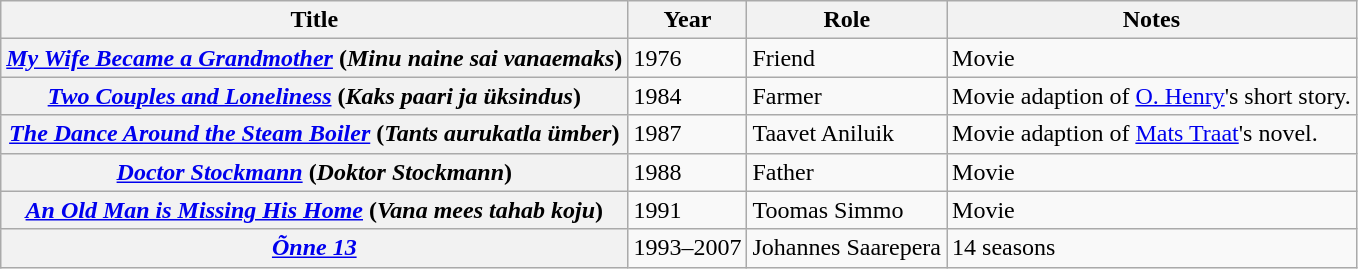<table class="wikitable sortable plainrowheaders" style="margin-right: 0;">
<tr>
<th>Title</th>
<th>Year</th>
<th>Role</th>
<th>Notes</th>
</tr>
<tr>
<th scope="row"><em><a href='#'>My Wife Became a Grandmother</a></em> (<em>Minu naine sai vanaemaks</em>)</th>
<td>1976</td>
<td>Friend</td>
<td>Movie</td>
</tr>
<tr>
<th scope="row"><em><a href='#'>Two Couples and Loneliness</a></em> (<em>Kaks paari ja üksindus</em>)</th>
<td>1984</td>
<td>Farmer</td>
<td>Movie adaption of <a href='#'>O. Henry</a>'s short story.</td>
</tr>
<tr>
<th scope="row"><em><a href='#'>The Dance Around the Steam Boiler</a></em> (<em>Tants aurukatla ümber</em>)</th>
<td>1987</td>
<td>Taavet Aniluik</td>
<td>Movie adaption of <a href='#'>Mats Traat</a>'s novel.</td>
</tr>
<tr>
<th scope="row"><em><a href='#'>Doctor Stockmann</a></em> (<em>Doktor Stockmann</em>)</th>
<td>1988</td>
<td>Father</td>
<td>Movie</td>
</tr>
<tr>
<th scope="row"><em><a href='#'>An Old Man is Missing His Home</a></em> (<em>Vana mees tahab koju</em>)</th>
<td>1991</td>
<td>Toomas Simmo</td>
<td>Movie</td>
</tr>
<tr>
<th scope="row"><em><a href='#'>Õnne 13</a></em></th>
<td>1993–2007</td>
<td>Johannes Saarepera</td>
<td>14 seasons</td>
</tr>
</table>
